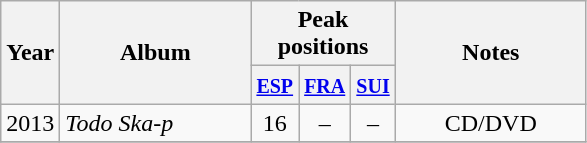<table class="wikitable">
<tr>
<th align="center" rowspan="2" width="10">Year</th>
<th align="center" rowspan="2" width="120">Album</th>
<th align="center" colspan="3" width="30">Peak positions</th>
<th align="center" rowspan="2" width="120">Notes</th>
</tr>
<tr>
<th width="20"><small><a href='#'>ESP</a></small><br></th>
<th width="20"><small><a href='#'>FRA</a></small><br></th>
<th width="20"><small><a href='#'>SUI</a></small><br></th>
</tr>
<tr>
<td>2013</td>
<td><em>Todo Ska-p</em></td>
<td align="center">16</td>
<td align="center">–</td>
<td align="center">–</td>
<td align="center">CD/DVD</td>
</tr>
<tr>
</tr>
</table>
